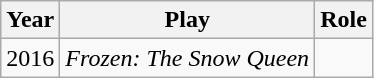<table class="wikitable">
<tr>
<th>Year</th>
<th>Play</th>
<th>Role</th>
</tr>
<tr>
<td>2016</td>
<td><em>Frozen: The Snow Queen</em></td>
<td></td>
</tr>
</table>
